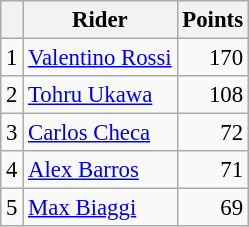<table class="wikitable" style="font-size: 95%;">
<tr>
<th></th>
<th>Rider</th>
<th>Points</th>
</tr>
<tr>
<td align=center>1</td>
<td> <a href='#'>Valentino Rossi</a></td>
<td align=right>170</td>
</tr>
<tr>
<td align=center>2</td>
<td> <a href='#'>Tohru Ukawa</a></td>
<td align=right>108</td>
</tr>
<tr>
<td align=center>3</td>
<td> <a href='#'>Carlos Checa</a></td>
<td align=right>72</td>
</tr>
<tr>
<td align=center>4</td>
<td> <a href='#'>Alex Barros</a></td>
<td align=right>71</td>
</tr>
<tr>
<td align=center>5</td>
<td> <a href='#'>Max Biaggi</a></td>
<td align=right>69</td>
</tr>
</table>
